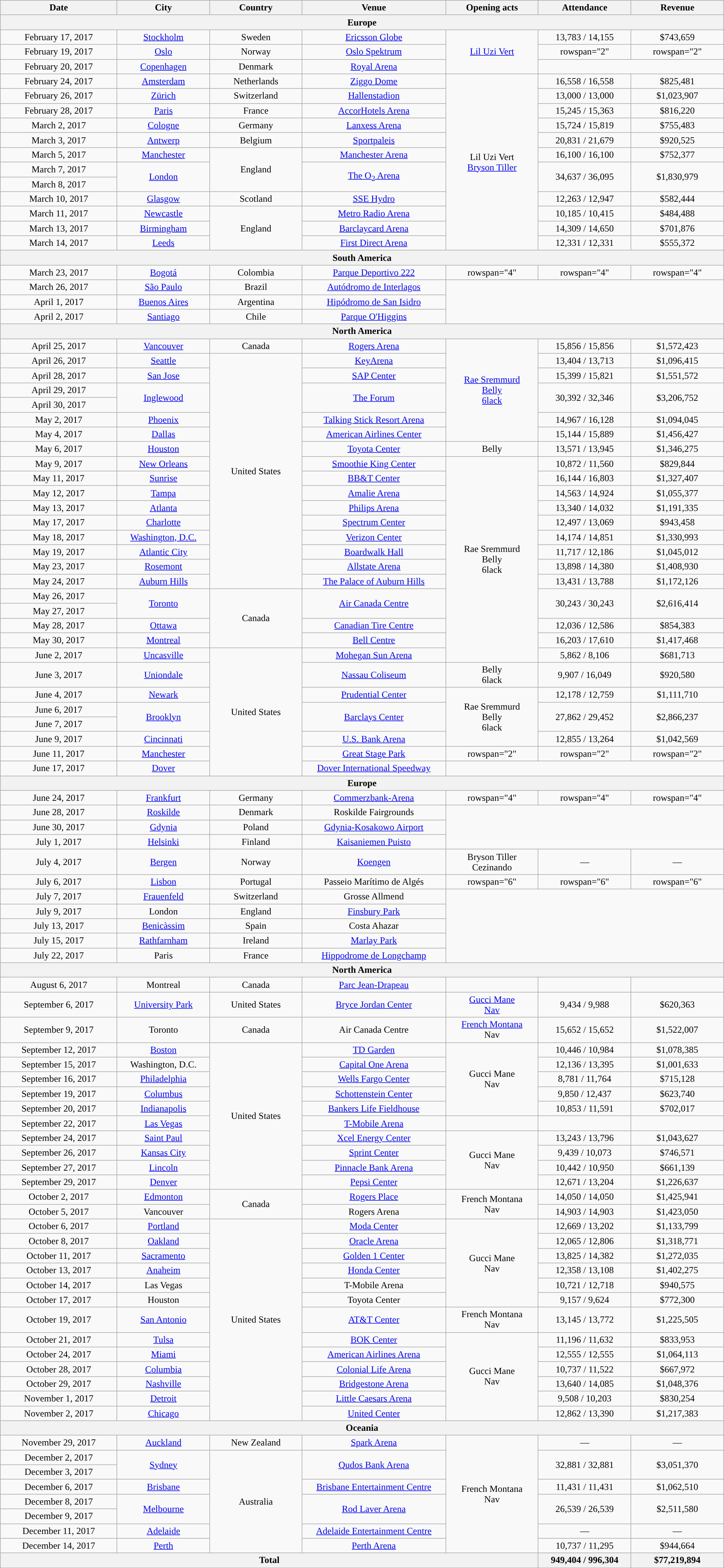<table class="wikitable" style="text-align:center;">
<tr>
<th scope="col" style="width:13em;">Date</th>
<th scope="col" style="width:10em;">City</th>
<th scope="col" style="width:10em;">Country</th>
<th scope="col" style="width:16em;">Venue</th>
<th scope="col" style="width:10em;">Opening acts</th>
<th scope="col" style="width:10em;">Attendance</th>
<th scope="col" style="width:10em;">Revenue</th>
</tr>
<tr>
<th colspan="7">Europe</th>
</tr>
<tr>
<td>February 17, 2017</td>
<td><a href='#'>Stockholm</a></td>
<td>Sweden</td>
<td><a href='#'>Ericsson Globe</a></td>
<td rowspan="3"><a href='#'>Lil Uzi Vert</a></td>
<td>13,783 / 14,155</td>
<td>$743,659</td>
</tr>
<tr>
<td>February 19, 2017</td>
<td><a href='#'>Oslo</a></td>
<td>Norway</td>
<td><a href='#'>Oslo Spektrum</a></td>
<td>rowspan="2" </td>
<td>rowspan="2" </td>
</tr>
<tr>
<td>February 20, 2017</td>
<td><a href='#'>Copenhagen</a></td>
<td>Denmark</td>
<td><a href='#'>Royal Arena</a></td>
</tr>
<tr>
<td>February 24, 2017</td>
<td><a href='#'>Amsterdam</a></td>
<td>Netherlands</td>
<td><a href='#'>Ziggo Dome</a></td>
<td rowspan="12">Lil Uzi Vert<br><a href='#'>Bryson Tiller</a></td>
<td>16,558 / 16,558</td>
<td>$825,481</td>
</tr>
<tr>
<td>February 26, 2017</td>
<td><a href='#'>Zürich</a></td>
<td>Switzerland</td>
<td><a href='#'>Hallenstadion</a></td>
<td>13,000 / 13,000</td>
<td>$1,023,907</td>
</tr>
<tr>
<td>February 28, 2017</td>
<td><a href='#'>Paris</a></td>
<td>France</td>
<td><a href='#'>AccorHotels Arena</a></td>
<td>15,245 / 15,363</td>
<td>$816,220</td>
</tr>
<tr>
<td>March 2, 2017</td>
<td><a href='#'>Cologne</a></td>
<td>Germany</td>
<td><a href='#'>Lanxess Arena</a></td>
<td>15,724 / 15,819</td>
<td>$755,483</td>
</tr>
<tr>
<td>March 3, 2017</td>
<td><a href='#'>Antwerp</a></td>
<td>Belgium</td>
<td><a href='#'>Sportpaleis</a></td>
<td>20,831 / 21,679</td>
<td>$920,525</td>
</tr>
<tr>
<td>March 5, 2017</td>
<td><a href='#'>Manchester</a></td>
<td rowspan="3">England</td>
<td><a href='#'>Manchester Arena</a></td>
<td>16,100 / 16,100</td>
<td>$752,377</td>
</tr>
<tr>
<td>March 7, 2017</td>
<td rowspan="2"><a href='#'>London</a></td>
<td rowspan="2"><a href='#'>The O<sub>2</sub> Arena</a></td>
<td rowspan="2">34,637 / 36,095</td>
<td rowspan="2">$1,830,979</td>
</tr>
<tr>
<td>March 8, 2017</td>
</tr>
<tr>
<td>March 10, 2017</td>
<td><a href='#'>Glasgow</a></td>
<td>Scotland</td>
<td><a href='#'>SSE Hydro</a></td>
<td>12,263 / 12,947</td>
<td>$582,444</td>
</tr>
<tr>
<td>March 11, 2017</td>
<td><a href='#'>Newcastle</a></td>
<td rowspan="3">England</td>
<td><a href='#'>Metro Radio Arena</a></td>
<td>10,185 / 10,415</td>
<td>$484,488</td>
</tr>
<tr>
<td>March 13, 2017</td>
<td><a href='#'>Birmingham</a></td>
<td><a href='#'>Barclaycard Arena</a></td>
<td>14,309 / 14,650</td>
<td>$701,876</td>
</tr>
<tr>
<td>March 14, 2017</td>
<td><a href='#'>Leeds</a></td>
<td><a href='#'>First Direct Arena</a></td>
<td>12,331 / 12,331</td>
<td>$555,372</td>
</tr>
<tr>
<th colspan="7">South America</th>
</tr>
<tr>
<td>March 23, 2017</td>
<td><a href='#'>Bogotá</a></td>
<td>Colombia</td>
<td><a href='#'>Parque Deportivo 222</a></td>
<td>rowspan="4" </td>
<td>rowspan="4" </td>
<td>rowspan="4" </td>
</tr>
<tr>
<td>March 26, 2017</td>
<td><a href='#'>São Paulo</a></td>
<td>Brazil</td>
<td><a href='#'>Autódromo de Interlagos</a></td>
</tr>
<tr>
<td>April 1, 2017</td>
<td><a href='#'>Buenos Aires</a></td>
<td>Argentina</td>
<td><a href='#'>Hipódromo de San Isidro</a></td>
</tr>
<tr>
<td>April 2, 2017</td>
<td><a href='#'>Santiago</a></td>
<td>Chile</td>
<td><a href='#'>Parque O'Higgins</a></td>
</tr>
<tr>
<th colspan="7">North America</th>
</tr>
<tr>
<td>April 25, 2017</td>
<td><a href='#'>Vancouver</a></td>
<td>Canada</td>
<td><a href='#'>Rogers Arena</a></td>
<td rowspan="7"><a href='#'>Rae Sremmurd</a><br><a href='#'>Belly</a><br><a href='#'>6lack</a></td>
<td>15,856 / 15,856</td>
<td>$1,572,423</td>
</tr>
<tr>
<td>April 26, 2017</td>
<td><a href='#'>Seattle</a></td>
<td rowspan="16">United States</td>
<td><a href='#'>KeyArena</a></td>
<td>13,404 / 13,713</td>
<td>$1,096,415</td>
</tr>
<tr>
<td>April 28, 2017</td>
<td><a href='#'>San Jose</a></td>
<td><a href='#'>SAP Center</a></td>
<td>15,399 / 15,821</td>
<td>$1,551,572</td>
</tr>
<tr>
<td>April 29, 2017</td>
<td rowspan="2"><a href='#'>Inglewood</a></td>
<td rowspan="2"><a href='#'>The Forum</a></td>
<td rowspan="2">30,392 / 32,346</td>
<td rowspan="2">$3,206,752</td>
</tr>
<tr>
<td>April 30, 2017</td>
</tr>
<tr>
<td>May 2, 2017</td>
<td><a href='#'>Phoenix</a></td>
<td><a href='#'>Talking Stick Resort Arena</a></td>
<td>14,967 / 16,128</td>
<td>$1,094,045</td>
</tr>
<tr>
<td>May 4, 2017</td>
<td><a href='#'>Dallas</a></td>
<td><a href='#'>American Airlines Center</a></td>
<td>15,144 / 15,889</td>
<td>$1,456,427</td>
</tr>
<tr>
<td>May 6, 2017</td>
<td><a href='#'>Houston</a></td>
<td><a href='#'>Toyota Center</a></td>
<td>Belly</td>
<td>13,571 / 13,945</td>
<td>$1,346,275</td>
</tr>
<tr>
<td>May 9, 2017</td>
<td><a href='#'>New Orleans</a></td>
<td><a href='#'>Smoothie King Center</a></td>
<td rowspan="14">Rae Sremmurd<br>Belly<br>6lack</td>
<td>10,872 / 11,560</td>
<td>$829,844</td>
</tr>
<tr>
<td>May 11, 2017</td>
<td><a href='#'>Sunrise</a></td>
<td><a href='#'>BB&T Center</a></td>
<td>16,144 / 16,803</td>
<td>$1,327,407</td>
</tr>
<tr>
<td>May 12, 2017</td>
<td><a href='#'>Tampa</a></td>
<td><a href='#'>Amalie Arena</a></td>
<td>14,563 / 14,924</td>
<td>$1,055,377</td>
</tr>
<tr>
<td>May 13, 2017</td>
<td><a href='#'>Atlanta</a></td>
<td><a href='#'>Philips Arena</a></td>
<td>13,340 / 14,032</td>
<td>$1,191,335</td>
</tr>
<tr>
<td>May 17, 2017</td>
<td><a href='#'>Charlotte</a></td>
<td><a href='#'>Spectrum Center</a></td>
<td>12,497 / 13,069</td>
<td>$943,458</td>
</tr>
<tr>
<td>May 18, 2017</td>
<td><a href='#'>Washington, D.C.</a></td>
<td><a href='#'>Verizon Center</a></td>
<td>14,174 / 14,851</td>
<td>$1,330,993</td>
</tr>
<tr>
<td>May 19, 2017</td>
<td><a href='#'>Atlantic City</a></td>
<td><a href='#'>Boardwalk Hall</a></td>
<td>11,717 / 12,186</td>
<td>$1,045,012</td>
</tr>
<tr>
<td>May 23, 2017</td>
<td><a href='#'>Rosemont</a></td>
<td><a href='#'>Allstate Arena</a></td>
<td>13,898 / 14,380</td>
<td>$1,408,930</td>
</tr>
<tr>
<td>May 24, 2017</td>
<td><a href='#'>Auburn Hills</a></td>
<td><a href='#'>The Palace of Auburn Hills</a></td>
<td>13,431 / 13,788</td>
<td>$1,172,126</td>
</tr>
<tr>
<td>May 26, 2017</td>
<td rowspan="2"><a href='#'>Toronto</a></td>
<td rowspan="4">Canada</td>
<td rowspan="2"><a href='#'>Air Canada Centre</a></td>
<td rowspan="2">30,243 / 30,243</td>
<td rowspan="2">$2,616,414</td>
</tr>
<tr>
<td>May 27, 2017</td>
</tr>
<tr>
<td>May 28, 2017</td>
<td><a href='#'>Ottawa</a></td>
<td><a href='#'>Canadian Tire Centre</a></td>
<td>12,036 / 12,586</td>
<td>$854,383</td>
</tr>
<tr>
<td>May 30, 2017</td>
<td><a href='#'>Montreal</a></td>
<td><a href='#'>Bell Centre</a></td>
<td>16,203 / 17,610</td>
<td>$1,417,468</td>
</tr>
<tr>
<td>June 2, 2017</td>
<td><a href='#'>Uncasville</a></td>
<td rowspan="8">United States</td>
<td><a href='#'>Mohegan Sun Arena</a></td>
<td>5,862 / 8,106</td>
<td>$681,713</td>
</tr>
<tr>
<td>June 3, 2017</td>
<td><a href='#'>Uniondale</a></td>
<td><a href='#'>Nassau Coliseum</a></td>
<td>Belly<br>6lack</td>
<td>9,907 / 16,049</td>
<td>$920,580</td>
</tr>
<tr>
<td>June 4, 2017</td>
<td><a href='#'>Newark</a></td>
<td><a href='#'>Prudential Center</a></td>
<td rowspan="4">Rae Sremmurd<br>Belly<br>6lack</td>
<td>12,178 / 12,759</td>
<td>$1,111,710</td>
</tr>
<tr>
<td>June 6, 2017</td>
<td rowspan="2"><a href='#'>Brooklyn</a></td>
<td rowspan="2"><a href='#'>Barclays Center</a></td>
<td rowspan="2">27,862 / 29,452</td>
<td rowspan="2">$2,866,237</td>
</tr>
<tr>
<td>June 7, 2017</td>
</tr>
<tr>
<td>June 9, 2017</td>
<td><a href='#'>Cincinnati</a></td>
<td><a href='#'>U.S. Bank Arena</a></td>
<td>12,855 / 13,264</td>
<td>$1,042,569</td>
</tr>
<tr>
<td>June 11, 2017</td>
<td><a href='#'>Manchester</a></td>
<td><a href='#'>Great Stage Park</a></td>
<td>rowspan="2" </td>
<td>rowspan="2" </td>
<td>rowspan="2" </td>
</tr>
<tr>
<td>June 17, 2017</td>
<td><a href='#'>Dover</a></td>
<td><a href='#'>Dover International Speedway</a></td>
</tr>
<tr>
<th colspan="7">Europe</th>
</tr>
<tr>
<td>June 24, 2017</td>
<td><a href='#'>Frankfurt</a></td>
<td>Germany</td>
<td><a href='#'>Commerzbank-Arena</a></td>
<td>rowspan="4" </td>
<td>rowspan="4" </td>
<td>rowspan="4" </td>
</tr>
<tr>
<td>June 28, 2017</td>
<td><a href='#'>Roskilde</a></td>
<td>Denmark</td>
<td>Roskilde Fairgrounds</td>
</tr>
<tr>
<td>June 30, 2017</td>
<td><a href='#'>Gdynia</a></td>
<td>Poland</td>
<td><a href='#'>Gdynia-Kosakowo Airport</a></td>
</tr>
<tr>
<td>July 1, 2017</td>
<td><a href='#'>Helsinki</a></td>
<td>Finland</td>
<td><a href='#'>Kaisaniemen Puisto</a></td>
</tr>
<tr>
<td>July 4, 2017</td>
<td><a href='#'>Bergen</a></td>
<td>Norway</td>
<td><a href='#'>Koengen</a></td>
<td>Bryson Tiller<br>Cezinando</td>
<td>—</td>
<td>—</td>
</tr>
<tr>
<td>July 6, 2017</td>
<td><a href='#'>Lisbon</a></td>
<td>Portugal</td>
<td>Passeio Marítimo de Algés</td>
<td>rowspan="6" </td>
<td>rowspan="6" </td>
<td>rowspan="6" </td>
</tr>
<tr>
<td>July 7, 2017</td>
<td><a href='#'>Frauenfeld</a></td>
<td>Switzerland</td>
<td>Grosse Allmend</td>
</tr>
<tr>
<td>July 9, 2017</td>
<td>London</td>
<td>England</td>
<td><a href='#'>Finsbury Park</a></td>
</tr>
<tr>
<td>July 13, 2017</td>
<td><a href='#'>Benicàssim</a></td>
<td>Spain</td>
<td>Costa Ahazar</td>
</tr>
<tr>
<td>July 15, 2017</td>
<td><a href='#'>Rathfarnham</a></td>
<td>Ireland</td>
<td><a href='#'>Marlay Park</a></td>
</tr>
<tr>
<td>July 22, 2017</td>
<td>Paris</td>
<td>France</td>
<td><a href='#'>Hippodrome de Longchamp</a></td>
</tr>
<tr>
<th colspan="7">North America</th>
</tr>
<tr>
<td>August 6, 2017</td>
<td>Montreal</td>
<td>Canada</td>
<td><a href='#'>Parc Jean-Drapeau</a></td>
<td></td>
<td></td>
<td></td>
</tr>
<tr>
<td>September 6, 2017</td>
<td><a href='#'>University Park</a></td>
<td>United States</td>
<td><a href='#'>Bryce Jordan Center</a></td>
<td><a href='#'>Gucci Mane</a><br><a href='#'>Nav</a></td>
<td>9,434 / 9,988</td>
<td>$620,363</td>
</tr>
<tr>
<td>September 9, 2017</td>
<td>Toronto</td>
<td>Canada</td>
<td>Air Canada Centre</td>
<td><a href='#'>French Montana</a><br>Nav</td>
<td>15,652 / 15,652</td>
<td>$1,522,007</td>
</tr>
<tr>
<td>September 12, 2017</td>
<td><a href='#'>Boston</a></td>
<td rowspan="10">United States</td>
<td><a href='#'>TD Garden</a></td>
<td rowspan="5">Gucci Mane<br>Nav</td>
<td>10,446 / 10,984</td>
<td>$1,078,385</td>
</tr>
<tr>
<td>September 15, 2017</td>
<td>Washington, D.C.</td>
<td><a href='#'>Capital One Arena</a></td>
<td>12,136 / 13,395</td>
<td>$1,001,633</td>
</tr>
<tr>
<td>September 16, 2017</td>
<td><a href='#'>Philadelphia</a></td>
<td><a href='#'>Wells Fargo Center</a></td>
<td>8,781 / 11,764</td>
<td>$715,128</td>
</tr>
<tr>
<td>September 19, 2017</td>
<td><a href='#'>Columbus</a></td>
<td><a href='#'>Schottenstein Center</a></td>
<td>9,850 / 12,437</td>
<td>$623,740</td>
</tr>
<tr>
<td>September 20, 2017</td>
<td><a href='#'>Indianapolis</a></td>
<td><a href='#'>Bankers Life Fieldhouse</a></td>
<td>10,853 / 11,591</td>
<td>$702,017</td>
</tr>
<tr>
<td>September 22, 2017</td>
<td><a href='#'>Las Vegas</a></td>
<td><a href='#'>T-Mobile Arena</a></td>
<td></td>
<td></td>
<td></td>
</tr>
<tr>
<td>September 24, 2017</td>
<td><a href='#'>Saint Paul</a></td>
<td><a href='#'>Xcel Energy Center</a></td>
<td rowspan="4">Gucci Mane<br>Nav</td>
<td>13,243 / 13,796</td>
<td>$1,043,627</td>
</tr>
<tr>
<td>September 26, 2017</td>
<td><a href='#'>Kansas City</a></td>
<td><a href='#'>Sprint Center</a></td>
<td>9,439 / 10,073</td>
<td>$746,571</td>
</tr>
<tr>
<td>September 27, 2017</td>
<td><a href='#'>Lincoln</a></td>
<td><a href='#'>Pinnacle Bank Arena</a></td>
<td>10,442 / 10,950</td>
<td>$661,139</td>
</tr>
<tr>
<td>September 29, 2017</td>
<td><a href='#'>Denver</a></td>
<td><a href='#'>Pepsi Center</a></td>
<td>12,671 / 13,204</td>
<td>$1,226,637</td>
</tr>
<tr>
<td>October 2, 2017</td>
<td><a href='#'>Edmonton</a></td>
<td rowspan="2">Canada</td>
<td><a href='#'>Rogers Place</a></td>
<td rowspan="2">French Montana<br>Nav</td>
<td>14,050 / 14,050</td>
<td>$1,425,941</td>
</tr>
<tr>
<td>October 5, 2017</td>
<td>Vancouver</td>
<td>Rogers Arena</td>
<td>14,903 / 14,903</td>
<td>$1,423,050</td>
</tr>
<tr>
<td>October 6, 2017</td>
<td><a href='#'>Portland</a></td>
<td rowspan="13">United States</td>
<td><a href='#'>Moda Center</a></td>
<td rowspan="6">Gucci Mane<br>Nav</td>
<td>12,669 / 13,202</td>
<td>$1,133,799</td>
</tr>
<tr>
<td>October 8, 2017</td>
<td><a href='#'>Oakland</a></td>
<td><a href='#'>Oracle Arena</a></td>
<td>12,065 / 12,806</td>
<td>$1,318,771</td>
</tr>
<tr>
<td>October 11, 2017</td>
<td><a href='#'>Sacramento</a></td>
<td><a href='#'>Golden 1 Center</a></td>
<td>13,825 / 14,382</td>
<td>$1,272,035</td>
</tr>
<tr>
<td>October 13, 2017</td>
<td><a href='#'>Anaheim</a></td>
<td><a href='#'>Honda Center</a></td>
<td>12,358 / 13,108</td>
<td>$1,402,275</td>
</tr>
<tr>
<td>October 14, 2017</td>
<td>Las Vegas</td>
<td>T-Mobile Arena</td>
<td>10,721 / 12,718</td>
<td>$940,575</td>
</tr>
<tr>
<td>October 17, 2017</td>
<td>Houston</td>
<td>Toyota Center</td>
<td>9,157 / 9,624</td>
<td>$772,300</td>
</tr>
<tr>
<td>October 19, 2017</td>
<td><a href='#'>San Antonio</a></td>
<td><a href='#'>AT&T Center</a></td>
<td>French Montana<br>Nav</td>
<td>13,145 / 13,772</td>
<td>$1,225,505</td>
</tr>
<tr>
<td>October 21, 2017</td>
<td><a href='#'>Tulsa</a></td>
<td><a href='#'>BOK Center</a></td>
<td rowspan="6">Gucci Mane<br>Nav</td>
<td>11,196 / 11,632</td>
<td>$833,953</td>
</tr>
<tr>
<td>October 24, 2017</td>
<td><a href='#'>Miami</a></td>
<td><a href='#'>American Airlines Arena</a></td>
<td>12,555 / 12,555</td>
<td>$1,064,113</td>
</tr>
<tr>
<td>October 28, 2017</td>
<td><a href='#'>Columbia</a></td>
<td><a href='#'>Colonial Life Arena</a></td>
<td>10,737 / 11,522</td>
<td>$667,972</td>
</tr>
<tr>
<td>October 29, 2017</td>
<td><a href='#'>Nashville</a></td>
<td><a href='#'>Bridgestone Arena</a></td>
<td>13,640 / 14,085</td>
<td>$1,048,376</td>
</tr>
<tr>
<td>November 1, 2017</td>
<td><a href='#'>Detroit</a></td>
<td><a href='#'>Little Caesars Arena</a></td>
<td>9,508 / 10,203</td>
<td>$830,254</td>
</tr>
<tr>
<td>November 2, 2017</td>
<td><a href='#'>Chicago</a></td>
<td><a href='#'>United Center</a></td>
<td>12,862 / 13,390</td>
<td>$1,217,383</td>
</tr>
<tr>
<th colspan="7">Oceania</th>
</tr>
<tr>
<td>November 29, 2017</td>
<td><a href='#'>Auckland</a></td>
<td>New Zealand</td>
<td><a href='#'>Spark Arena</a></td>
<td rowspan="8">French Montana<br>Nav</td>
<td>—</td>
<td>—</td>
</tr>
<tr>
<td>December 2, 2017</td>
<td rowspan="2"><a href='#'>Sydney</a></td>
<td rowspan="7">Australia</td>
<td rowspan="2"><a href='#'>Qudos Bank Arena</a></td>
<td rowspan="2">32,881 / 32,881</td>
<td rowspan="2">$3,051,370</td>
</tr>
<tr>
<td>December 3, 2017</td>
</tr>
<tr>
<td>December 6, 2017</td>
<td><a href='#'>Brisbane</a></td>
<td><a href='#'>Brisbane Entertainment Centre</a></td>
<td>11,431 / 11,431</td>
<td>$1,062,510</td>
</tr>
<tr>
<td>December 8, 2017</td>
<td rowspan="2"><a href='#'>Melbourne</a></td>
<td rowspan="2"><a href='#'>Rod Laver Arena</a></td>
<td rowspan="2">26,539 / 26,539</td>
<td rowspan="2">$2,511,580</td>
</tr>
<tr>
<td>December 9, 2017</td>
</tr>
<tr>
<td>December 11, 2017</td>
<td><a href='#'>Adelaide</a></td>
<td><a href='#'>Adelaide Entertainment Centre</a></td>
<td>—</td>
<td>—</td>
</tr>
<tr>
<td>December 14, 2017</td>
<td><a href='#'>Perth</a></td>
<td><a href='#'>Perth Arena</a></td>
<td>10,737 / 11,295</td>
<td>$944,664</td>
</tr>
<tr>
<th colspan="5">Total</th>
<th>949,404 / 996,304</th>
<th>$77,219,894</th>
</tr>
</table>
